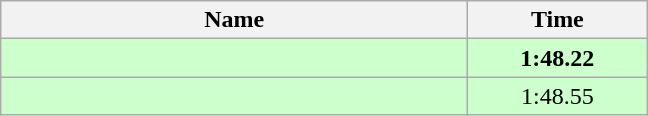<table class="wikitable" style="text-align:center;">
<tr>
<th style="width:19em">Name</th>
<th style="width:7em">Time</th>
</tr>
<tr bgcolor=ccffcc>
<td align=left><strong></strong></td>
<td><strong>1:48.22</strong></td>
</tr>
<tr bgcolor=ccffcc>
<td align=left></td>
<td>1:48.55</td>
</tr>
</table>
